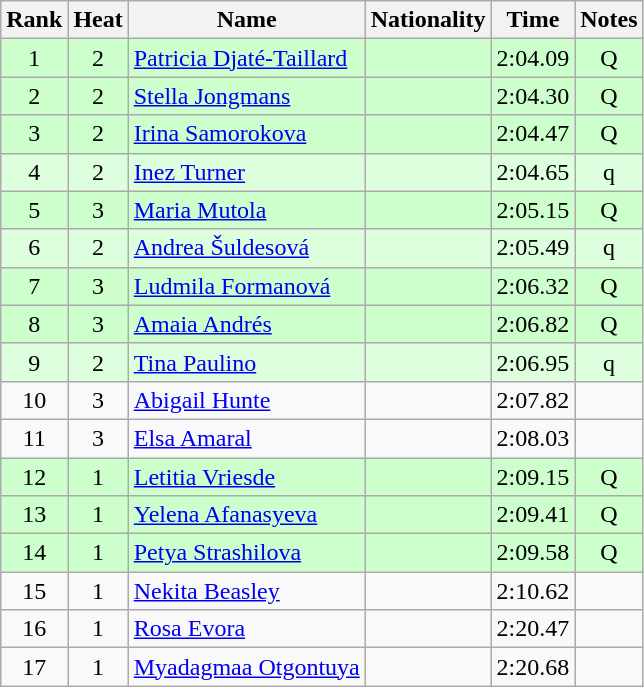<table class="wikitable sortable" style="text-align:center">
<tr>
<th>Rank</th>
<th>Heat</th>
<th>Name</th>
<th>Nationality</th>
<th>Time</th>
<th>Notes</th>
</tr>
<tr bgcolor=ccffcc>
<td>1</td>
<td>2</td>
<td align="left"><a href='#'>Patricia Djaté-Taillard</a></td>
<td align=left></td>
<td>2:04.09</td>
<td>Q</td>
</tr>
<tr bgcolor=ccffcc>
<td>2</td>
<td>2</td>
<td align="left"><a href='#'>Stella Jongmans</a></td>
<td align=left></td>
<td>2:04.30</td>
<td>Q</td>
</tr>
<tr bgcolor=ccffcc>
<td>3</td>
<td>2</td>
<td align="left"><a href='#'>Irina Samorokova</a></td>
<td align=left></td>
<td>2:04.47</td>
<td>Q</td>
</tr>
<tr bgcolor=ddffdd>
<td>4</td>
<td>2</td>
<td align="left"><a href='#'>Inez Turner</a></td>
<td align=left></td>
<td>2:04.65</td>
<td>q</td>
</tr>
<tr bgcolor=ccffcc>
<td>5</td>
<td>3</td>
<td align="left"><a href='#'>Maria Mutola</a></td>
<td align=left></td>
<td>2:05.15</td>
<td>Q</td>
</tr>
<tr bgcolor=ddffdd>
<td>6</td>
<td>2</td>
<td align="left"><a href='#'>Andrea Šuldesová</a></td>
<td align=left></td>
<td>2:05.49</td>
<td>q</td>
</tr>
<tr bgcolor=ccffcc>
<td>7</td>
<td>3</td>
<td align="left"><a href='#'>Ludmila Formanová</a></td>
<td align=left></td>
<td>2:06.32</td>
<td>Q</td>
</tr>
<tr bgcolor=ccffcc>
<td>8</td>
<td>3</td>
<td align="left"><a href='#'>Amaia Andrés</a></td>
<td align=left></td>
<td>2:06.82</td>
<td>Q</td>
</tr>
<tr bgcolor=ddffdd>
<td>9</td>
<td>2</td>
<td align="left"><a href='#'>Tina Paulino</a></td>
<td align=left></td>
<td>2:06.95</td>
<td>q</td>
</tr>
<tr>
<td>10</td>
<td>3</td>
<td align="left"><a href='#'>Abigail Hunte</a></td>
<td align=left></td>
<td>2:07.82</td>
<td></td>
</tr>
<tr>
<td>11</td>
<td>3</td>
<td align="left"><a href='#'>Elsa Amaral</a></td>
<td align=left></td>
<td>2:08.03</td>
<td></td>
</tr>
<tr bgcolor=ccffcc>
<td>12</td>
<td>1</td>
<td align="left"><a href='#'>Letitia Vriesde</a></td>
<td align=left></td>
<td>2:09.15</td>
<td>Q</td>
</tr>
<tr bgcolor=ccffcc>
<td>13</td>
<td>1</td>
<td align="left"><a href='#'>Yelena Afanasyeva</a></td>
<td align=left></td>
<td>2:09.41</td>
<td>Q</td>
</tr>
<tr bgcolor=ccffcc>
<td>14</td>
<td>1</td>
<td align="left"><a href='#'>Petya Strashilova</a></td>
<td align=left></td>
<td>2:09.58</td>
<td>Q</td>
</tr>
<tr>
<td>15</td>
<td>1</td>
<td align="left"><a href='#'>Nekita Beasley</a></td>
<td align=left></td>
<td>2:10.62</td>
<td></td>
</tr>
<tr>
<td>16</td>
<td>1</td>
<td align="left"><a href='#'>Rosa Evora</a></td>
<td align=left></td>
<td>2:20.47</td>
<td></td>
</tr>
<tr>
<td>17</td>
<td>1</td>
<td align="left"><a href='#'>Myadagmaa Otgontuya</a></td>
<td align=left></td>
<td>2:20.68</td>
<td></td>
</tr>
</table>
